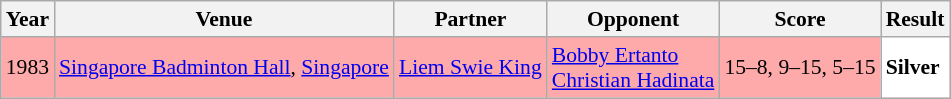<table class="sortable wikitable" style="font-size: 90%;">
<tr>
<th>Year</th>
<th>Venue</th>
<th>Partner</th>
<th>Opponent</th>
<th>Score</th>
<th>Result</th>
</tr>
<tr style="background:#FFAAAA">
<td align="center">1983</td>
<td align="left"><a href='#'>Singapore Badminton Hall</a>, <a href='#'>Singapore</a></td>
<td align="left"> <a href='#'>Liem Swie King</a></td>
<td align="left"> <a href='#'>Bobby Ertanto</a> <br>  <a href='#'>Christian Hadinata</a></td>
<td align="left">15–8, 9–15, 5–15</td>
<td style="text-align:left; background:white"> <strong>Silver</strong></td>
</tr>
</table>
